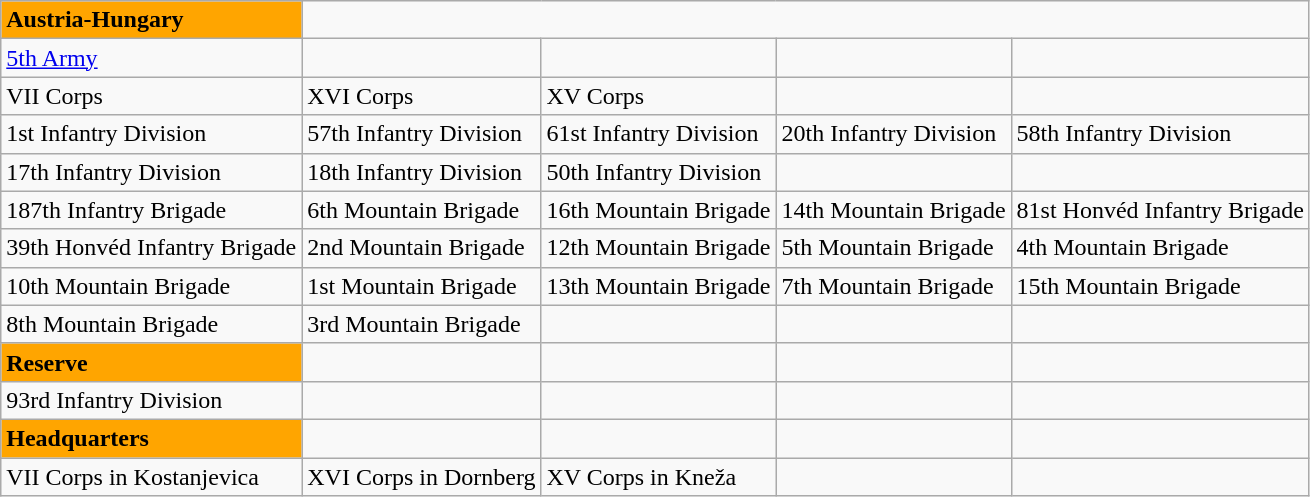<table class="wikitable">
<tr>
<td bgcolor="#FFA500"><strong>Austria-Hungary</strong></td>
</tr>
<tr>
<td><a href='#'>5th Army</a></td>
<td></td>
<td></td>
<td></td>
<td></td>
</tr>
<tr>
<td>VII Corps</td>
<td>XVI Corps</td>
<td>XV Corps</td>
<td></td>
<td></td>
</tr>
<tr>
<td>1st Infantry Division</td>
<td>57th Infantry Division</td>
<td>61st Infantry Division</td>
<td>20th Infantry Division</td>
<td>58th Infantry Division</td>
</tr>
<tr>
<td>17th Infantry Division</td>
<td>18th Infantry Division</td>
<td>50th Infantry Division</td>
<td></td>
</tr>
<tr>
<td>187th Infantry Brigade</td>
<td>6th Mountain Brigade</td>
<td>16th Mountain Brigade</td>
<td>14th Mountain Brigade</td>
<td>81st Honvéd Infantry Brigade</td>
</tr>
<tr>
<td>39th Honvéd Infantry Brigade</td>
<td>2nd Mountain Brigade</td>
<td>12th Mountain Brigade</td>
<td>5th Mountain Brigade</td>
<td>4th Mountain Brigade</td>
</tr>
<tr>
<td>10th Mountain Brigade</td>
<td>1st Mountain Brigade</td>
<td>13th Mountain Brigade</td>
<td>7th Mountain Brigade</td>
<td>15th Mountain Brigade</td>
</tr>
<tr>
<td>8th Mountain Brigade</td>
<td>3rd Mountain Brigade</td>
<td></td>
<td></td>
<td></td>
</tr>
<tr>
<td bgcolor="#FFA500"><strong>Reserve</strong></td>
<td></td>
<td></td>
<td></td>
<td></td>
</tr>
<tr>
<td>93rd Infantry Division</td>
<td></td>
<td></td>
<td></td>
<td></td>
</tr>
<tr>
<td bgcolor="#FFA500"><strong>Headquarters</strong></td>
<td></td>
<td></td>
<td></td>
<td></td>
</tr>
<tr>
<td>VII Corps in Kostanjevica</td>
<td>XVI Corps in Dornberg</td>
<td>XV Corps in Kneža</td>
<td></td>
<td></td>
</tr>
</table>
